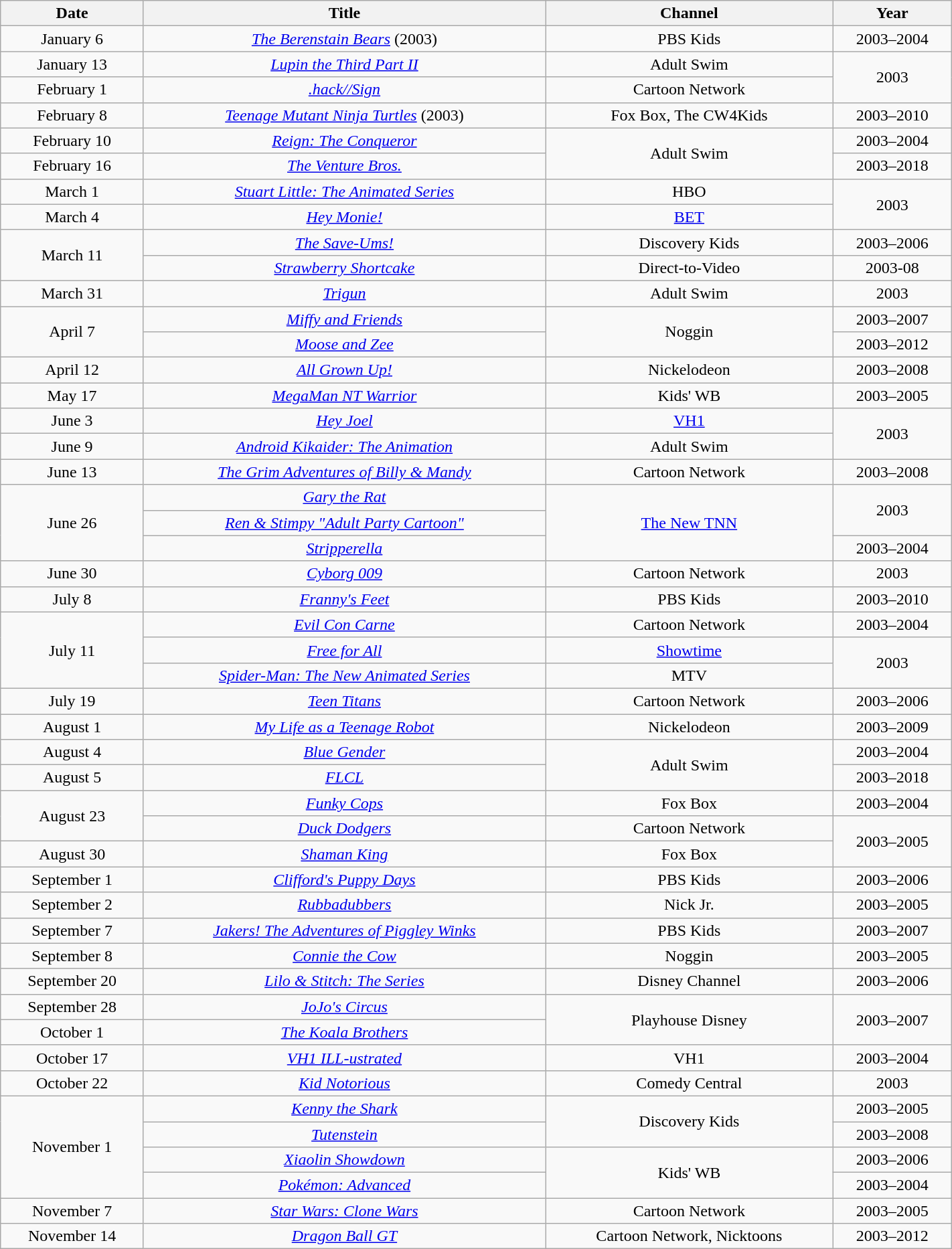<table class="wikitable sortable" style="text-align: center" width="75%">
<tr>
<th scope="col">Date</th>
<th scope="col">Title</th>
<th scope="col">Channel</th>
<th scope="col">Year</th>
</tr>
<tr>
<td>January 6</td>
<td><em><a href='#'>The Berenstain Bears</a></em> (2003)</td>
<td>PBS Kids</td>
<td>2003–2004</td>
</tr>
<tr>
<td>January 13</td>
<td><em><a href='#'>Lupin the Third Part II</a></em></td>
<td>Adult Swim</td>
<td rowspan=2>2003</td>
</tr>
<tr>
<td>February 1</td>
<td><em><a href='#'>.hack//Sign</a></em></td>
<td>Cartoon Network</td>
</tr>
<tr>
<td>February 8</td>
<td><em><a href='#'>Teenage Mutant Ninja Turtles</a></em> (2003)</td>
<td>Fox Box, The CW4Kids</td>
<td>2003–2010</td>
</tr>
<tr>
<td>February 10</td>
<td><em><a href='#'>Reign: The Conqueror</a></em></td>
<td rowspan=2>Adult Swim</td>
<td>2003–2004</td>
</tr>
<tr>
<td>February 16</td>
<td><em><a href='#'>The Venture Bros.</a></em></td>
<td>2003–2018</td>
</tr>
<tr>
<td>March 1</td>
<td><em><a href='#'>Stuart Little: The Animated Series</a></em></td>
<td>HBO</td>
<td rowspan=2>2003</td>
</tr>
<tr>
<td>March 4</td>
<td><em><a href='#'>Hey Monie!</a></em></td>
<td><a href='#'>BET</a></td>
</tr>
<tr>
<td rowspan="2">March 11</td>
<td><em><a href='#'>The Save-Ums!</a></em></td>
<td>Discovery Kids</td>
<td>2003–2006</td>
</tr>
<tr>
<td><em><a href='#'>Strawberry Shortcake</a></em></td>
<td>Direct-to-Video</td>
<td>2003-08</td>
</tr>
<tr>
<td>March 31</td>
<td><em><a href='#'>Trigun</a></em></td>
<td>Adult Swim</td>
<td>2003</td>
</tr>
<tr>
<td rowspan=2>April 7</td>
<td><em><a href='#'>Miffy and Friends</a></em></td>
<td rowspan=2>Noggin</td>
<td>2003–2007</td>
</tr>
<tr>
<td><em><a href='#'>Moose and Zee</a></em></td>
<td>2003–2012</td>
</tr>
<tr>
<td>April 12</td>
<td><em><a href='#'>All Grown Up!</a></em></td>
<td>Nickelodeon</td>
<td>2003–2008</td>
</tr>
<tr>
<td>May 17</td>
<td><em><a href='#'>MegaMan NT Warrior</a></em></td>
<td>Kids' WB</td>
<td>2003–2005</td>
</tr>
<tr>
<td>June 3</td>
<td><em><a href='#'>Hey Joel</a></em></td>
<td><a href='#'>VH1</a></td>
<td rowspan=2>2003</td>
</tr>
<tr>
<td>June 9</td>
<td><em><a href='#'>Android Kikaider: The Animation</a></em></td>
<td>Adult Swim</td>
</tr>
<tr>
<td>June 13</td>
<td><em><a href='#'>The Grim Adventures of Billy & Mandy</a></em></td>
<td>Cartoon Network</td>
<td>2003–2008</td>
</tr>
<tr>
<td rowspan=3>June 26</td>
<td><em><a href='#'>Gary the Rat</a></em></td>
<td rowspan=3><a href='#'>The New TNN</a></td>
<td rowspan=2>2003</td>
</tr>
<tr>
<td><em><a href='#'>Ren & Stimpy "Adult Party Cartoon"</a></em></td>
</tr>
<tr>
<td><em><a href='#'>Stripperella</a></em></td>
<td>2003–2004</td>
</tr>
<tr>
<td>June 30</td>
<td><em><a href='#'>Cyborg 009</a></em></td>
<td>Cartoon Network</td>
<td>2003</td>
</tr>
<tr>
<td>July 8</td>
<td><em><a href='#'>Franny's Feet</a></em></td>
<td>PBS Kids</td>
<td>2003–2010</td>
</tr>
<tr>
<td rowspan=3>July 11</td>
<td><em><a href='#'>Evil Con Carne</a></em></td>
<td>Cartoon Network</td>
<td>2003–2004</td>
</tr>
<tr>
<td><em><a href='#'>Free for All</a></em></td>
<td><a href='#'>Showtime</a></td>
<td rowspan=2>2003</td>
</tr>
<tr>
<td><em><a href='#'>Spider-Man: The New Animated Series</a></em></td>
<td>MTV</td>
</tr>
<tr>
<td>July 19</td>
<td><em><a href='#'>Teen Titans</a></em></td>
<td>Cartoon Network</td>
<td>2003–2006</td>
</tr>
<tr>
<td>August 1</td>
<td><em><a href='#'>My Life as a Teenage Robot</a></em></td>
<td>Nickelodeon</td>
<td>2003–2009</td>
</tr>
<tr>
<td>August 4</td>
<td><em><a href='#'>Blue Gender</a></em></td>
<td rowspan=2>Adult Swim</td>
<td>2003–2004</td>
</tr>
<tr>
<td>August 5</td>
<td><em><a href='#'>FLCL</a></em></td>
<td>2003–2018</td>
</tr>
<tr>
<td rowspan=2>August 23</td>
<td><em><a href='#'>Funky Cops</a></em></td>
<td>Fox Box</td>
<td>2003–2004</td>
</tr>
<tr>
<td><em><a href='#'>Duck Dodgers</a></em></td>
<td>Cartoon Network</td>
<td rowspan=2>2003–2005</td>
</tr>
<tr>
<td>August 30</td>
<td><em><a href='#'>Shaman King</a></em></td>
<td>Fox Box</td>
</tr>
<tr>
<td>September 1</td>
<td><em><a href='#'>Clifford's Puppy Days</a></em></td>
<td>PBS Kids</td>
<td>2003–2006</td>
</tr>
<tr>
<td>September 2</td>
<td><em><a href='#'>Rubbadubbers</a></em></td>
<td>Nick Jr.</td>
<td>2003–2005</td>
</tr>
<tr>
<td>September 7</td>
<td><em><a href='#'>Jakers! The Adventures of Piggley Winks</a></em></td>
<td>PBS Kids</td>
<td>2003–2007</td>
</tr>
<tr>
<td>September 8</td>
<td><em><a href='#'>Connie the Cow</a></em></td>
<td>Noggin</td>
<td>2003–2005</td>
</tr>
<tr>
<td>September 20</td>
<td><em><a href='#'>Lilo & Stitch: The Series</a></em></td>
<td>Disney Channel</td>
<td>2003–2006</td>
</tr>
<tr>
<td>September 28</td>
<td><em><a href='#'>JoJo's Circus</a></em></td>
<td rowspan=2>Playhouse Disney</td>
<td rowspan=2>2003–2007</td>
</tr>
<tr>
<td>October 1</td>
<td><em><a href='#'>The Koala Brothers</a></em></td>
</tr>
<tr>
<td>October 17</td>
<td><em><a href='#'>VH1 ILL-ustrated</a></em></td>
<td>VH1</td>
<td>2003–2004</td>
</tr>
<tr>
<td>October 22</td>
<td><em><a href='#'>Kid Notorious</a></em></td>
<td>Comedy Central</td>
<td>2003</td>
</tr>
<tr>
<td rowspan=4>November 1</td>
<td><em><a href='#'>Kenny the Shark</a></em></td>
<td rowspan=2>Discovery Kids</td>
<td>2003–2005</td>
</tr>
<tr>
<td><em><a href='#'>Tutenstein</a></em></td>
<td>2003–2008</td>
</tr>
<tr>
<td><em><a href='#'>Xiaolin Showdown</a></em></td>
<td rowspan=2>Kids' WB</td>
<td>2003–2006</td>
</tr>
<tr>
<td><em><a href='#'>Pokémon: Advanced</a></em></td>
<td>2003–2004</td>
</tr>
<tr>
<td>November 7</td>
<td><em><a href='#'>Star Wars: Clone Wars</a></em></td>
<td>Cartoon Network</td>
<td>2003–2005</td>
</tr>
<tr>
<td>November 14</td>
<td><em><a href='#'>Dragon Ball GT</a></em></td>
<td>Cartoon Network, Nicktoons</td>
<td>2003–2012</td>
</tr>
</table>
